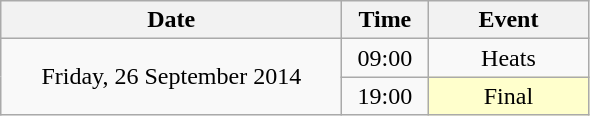<table class = "wikitable" style="text-align:center;">
<tr>
<th width=220>Date</th>
<th width=50>Time</th>
<th width=100>Event</th>
</tr>
<tr>
<td rowspan=2>Friday, 26 September 2014</td>
<td>09:00</td>
<td>Heats</td>
</tr>
<tr>
<td>19:00</td>
<td bgcolor=ffffcc>Final</td>
</tr>
</table>
